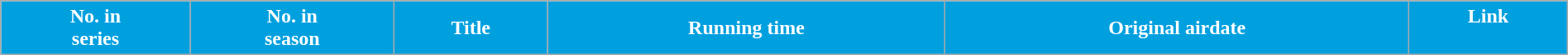<table class="wikitable plainrowheaders" style="width:100%; margin:auto;">
<tr style="color:white">
<th style="background:#00A0DF;">No. in<br>series</th>
<th style="background:#00A0DF;">No. in<br>season</th>
<th style="background:#00A0DF;">Title</th>
<th style="background:#00A0DF;">Running time</th>
<th style="background:#00A0DF;">Original airdate</th>
<th style="background:#00A0DF;">Link<br>








<br>






</th>
</tr>
</table>
